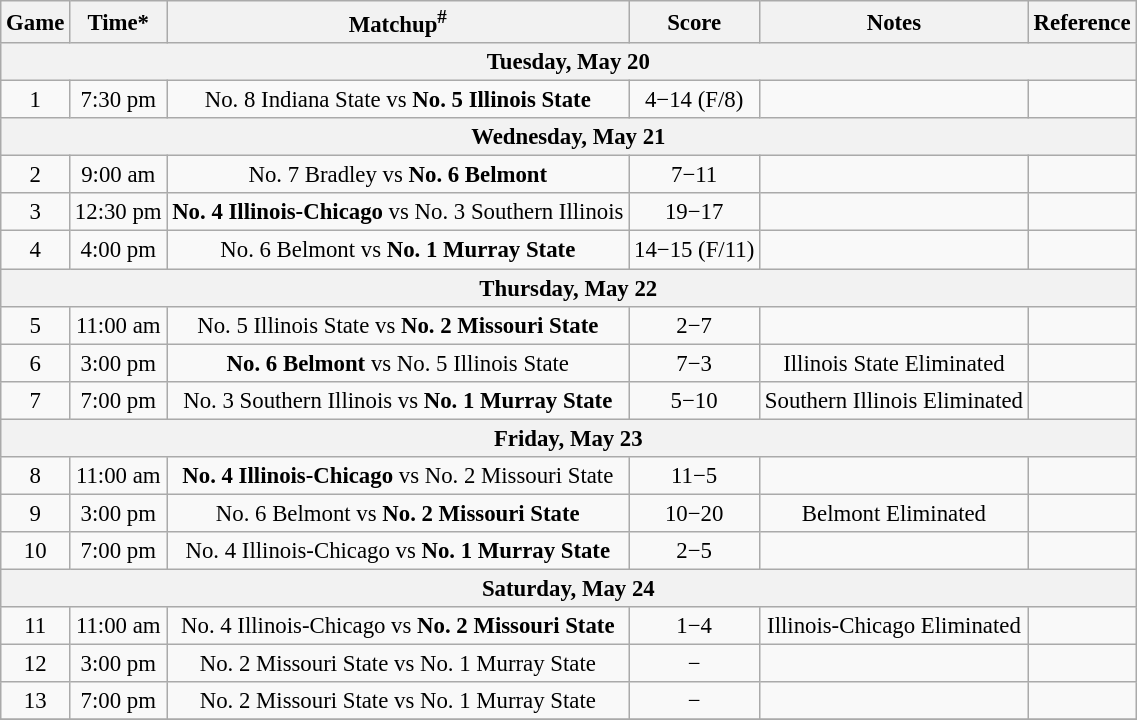<table class="wikitable" style="font-size: 95%">
<tr align="center">
<th>Game</th>
<th>Time*</th>
<th>Matchup<sup>#</sup></th>
<th>Score</th>
<th>Notes</th>
<th>Reference</th>
</tr>
<tr>
<th colspan=7>Tuesday, May 20</th>
</tr>
<tr>
<td style="text-align:center;">1</td>
<td style="text-align:center;">7:30 pm</td>
<td style="text-align:center;">No. 8 Indiana State vs <strong>No. 5 Illinois State</strong></td>
<td style="text-align:center;">4−14 (F/8)</td>
<td style="text-align:center;"></td>
<td style="text-align:center;"></td>
</tr>
<tr>
<th colspan=7>Wednesday, May 21</th>
</tr>
<tr>
<td style="text-align:center;">2</td>
<td style="text-align:center;">9:00 am</td>
<td style="text-align:center;">No. 7 Bradley vs <strong>No. 6 Belmont</strong></td>
<td style="text-align:center;">7−11</td>
<td style="text-align:center;"></td>
<td style="text-align:center;"></td>
</tr>
<tr>
<td style="text-align:center;">3</td>
<td style="text-align:center;">12:30 pm</td>
<td style="text-align:center;"><strong>No. 4 Illinois-Chicago</strong> vs No. 3 Southern Illinois</td>
<td style="text-align:center;">19−17</td>
<td style="text-align:center;"></td>
<td style="text-align:center;"></td>
</tr>
<tr>
<td style="text-align:center;">4</td>
<td style="text-align:center;">4:00 pm</td>
<td style="text-align:center;">No. 6 Belmont vs <strong>No. 1 Murray State</strong></td>
<td style="text-align:center;">14−15 (F/11)</td>
<td style="text-align:center;"></td>
<td style="text-align:center;"></td>
</tr>
<tr>
<th colspan=7>Thursday, May 22</th>
</tr>
<tr>
<td style="text-align:center;">5</td>
<td style="text-align:center;">11:00 am</td>
<td style="text-align:center;">No. 5 Illinois State vs <strong>No. 2 Missouri State</strong></td>
<td style="text-align:center;">2−7</td>
<td style="text-align:center;"></td>
<td style="text-align:center;"></td>
</tr>
<tr>
<td style="text-align:center;">6</td>
<td style="text-align:center;">3:00 pm</td>
<td style="text-align:center;"><strong>No. 6 Belmont</strong> vs No. 5 Illinois State</td>
<td style="text-align:center;">7−3</td>
<td style="text-align:center;">Illinois State Eliminated</td>
<td style="text-align:center;"></td>
</tr>
<tr>
<td style="text-align:center;">7</td>
<td style="text-align:center;">7:00 pm</td>
<td style="text-align:center;">No. 3 Southern Illinois vs <strong>No. 1 Murray State</strong></td>
<td style="text-align:center;">5−10</td>
<td style="text-align:center;">Southern Illinois Eliminated</td>
<td style="text-align:center;"></td>
</tr>
<tr>
<th colspan=7>Friday, May 23</th>
</tr>
<tr>
<td style="text-align:center;">8</td>
<td style="text-align:center;">11:00 am</td>
<td style="text-align:center;"><strong>No. 4 Illinois-Chicago</strong> vs No. 2 Missouri State</td>
<td style="text-align:center;">11−5</td>
<td style="text-align:center;"></td>
<td style="text-align:center;"></td>
</tr>
<tr>
<td style="text-align:center;">9</td>
<td style="text-align:center;">3:00 pm</td>
<td style="text-align:center;">No. 6 Belmont vs <strong>No. 2 Missouri State</strong></td>
<td style="text-align:center;">10−20</td>
<td style="text-align:center;">Belmont Eliminated</td>
<td style="text-align:center;"></td>
</tr>
<tr>
<td style="text-align:center;">10</td>
<td style="text-align:center;">7:00 pm</td>
<td style="text-align:center;">No. 4 Illinois-Chicago vs <strong>No. 1 Murray State</strong></td>
<td style="text-align:center;">2−5</td>
<td style="text-align:center;"></td>
<td style="text-align:center;"></td>
</tr>
<tr>
<th colspan=7>Saturday, May 24</th>
</tr>
<tr>
<td style="text-align:center;">11</td>
<td style="text-align:center;">11:00 am</td>
<td style="text-align:center;">No. 4 Illinois-Chicago vs <strong>No. 2 Missouri State</strong></td>
<td style="text-align:center;">1−4</td>
<td style="text-align:center;">Illinois-Chicago Eliminated</td>
<td style="text-align:center;"></td>
</tr>
<tr>
<td style="text-align:center;">12</td>
<td style="text-align:center;">3:00 pm</td>
<td style="text-align:center;">No. 2 Missouri State vs No. 1 Murray State</td>
<td style="text-align:center;">−</td>
<td style="text-align:center;"></td>
<td style="text-align:center;"></td>
</tr>
<tr>
<td style="text-align:center;">13</td>
<td style="text-align:center;">7:00 pm</td>
<td style="text-align:center;">No. 2 Missouri State vs No. 1 Murray State</td>
<td style="text-align:center;">−</td>
<td style="text-align:center;"></td>
<td style="text-align:center;"></td>
</tr>
<tr>
</tr>
</table>
